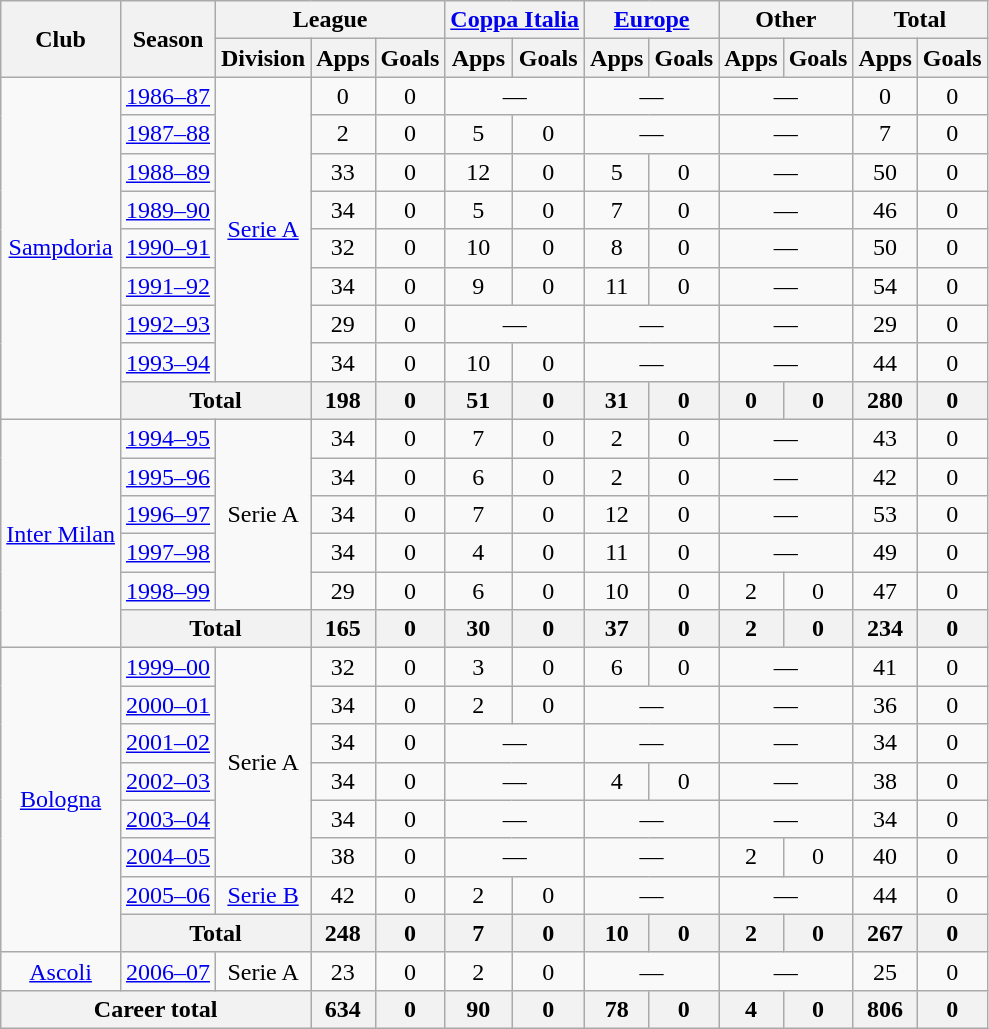<table class="wikitable" style="text-align:center">
<tr>
<th rowspan="2">Club</th>
<th rowspan="2">Season</th>
<th colspan="3">League</th>
<th colspan="2"><a href='#'>Coppa Italia</a></th>
<th colspan="2"><a href='#'>Europe</a></th>
<th colspan="2">Other</th>
<th colspan="2">Total</th>
</tr>
<tr>
<th>Division</th>
<th>Apps</th>
<th>Goals</th>
<th>Apps</th>
<th>Goals</th>
<th>Apps</th>
<th>Goals</th>
<th>Apps</th>
<th>Goals</th>
<th>Apps</th>
<th>Goals</th>
</tr>
<tr>
<td rowspan="9"><a href='#'>Sampdoria</a></td>
<td><a href='#'>1986–87</a></td>
<td rowspan="8"><a href='#'>Serie A</a></td>
<td>0</td>
<td>0</td>
<td colspan="2">—</td>
<td colspan="2">—</td>
<td colspan="2">—</td>
<td>0</td>
<td>0</td>
</tr>
<tr>
<td><a href='#'>1987–88</a></td>
<td>2</td>
<td>0</td>
<td>5</td>
<td>0</td>
<td colspan="2">—</td>
<td colspan="2">—</td>
<td>7</td>
<td>0</td>
</tr>
<tr>
<td><a href='#'>1988–89</a></td>
<td>33</td>
<td>0</td>
<td>12</td>
<td>0</td>
<td>5</td>
<td>0</td>
<td colspan="2">—</td>
<td>50</td>
<td>0</td>
</tr>
<tr>
<td><a href='#'>1989–90</a></td>
<td>34</td>
<td>0</td>
<td>5</td>
<td>0</td>
<td>7</td>
<td>0</td>
<td colspan="2">—</td>
<td>46</td>
<td>0</td>
</tr>
<tr>
<td><a href='#'>1990–91</a></td>
<td>32</td>
<td>0</td>
<td>10</td>
<td>0</td>
<td>8</td>
<td>0</td>
<td colspan="2">—</td>
<td>50</td>
<td>0</td>
</tr>
<tr>
<td><a href='#'>1991–92</a></td>
<td>34</td>
<td>0</td>
<td>9</td>
<td>0</td>
<td>11</td>
<td>0</td>
<td colspan="2">—</td>
<td>54</td>
<td>0</td>
</tr>
<tr>
<td><a href='#'>1992–93</a></td>
<td>29</td>
<td>0</td>
<td colspan="2">—</td>
<td colspan="2">—</td>
<td colspan="2">—</td>
<td>29</td>
<td>0</td>
</tr>
<tr>
<td><a href='#'>1993–94</a></td>
<td>34</td>
<td>0</td>
<td>10</td>
<td>0</td>
<td colspan="2">—</td>
<td colspan="2">—</td>
<td>44</td>
<td>0</td>
</tr>
<tr>
<th colspan="2">Total</th>
<th>198</th>
<th>0</th>
<th>51</th>
<th>0</th>
<th>31</th>
<th>0</th>
<th>0</th>
<th>0</th>
<th>280</th>
<th>0</th>
</tr>
<tr>
<td rowspan="6"><a href='#'>Inter Milan</a></td>
<td><a href='#'>1994–95</a></td>
<td rowspan="5">Serie A</td>
<td>34</td>
<td>0</td>
<td>7</td>
<td>0</td>
<td>2</td>
<td>0</td>
<td colspan="2">—</td>
<td>43</td>
<td>0</td>
</tr>
<tr>
<td><a href='#'>1995–96</a></td>
<td>34</td>
<td>0</td>
<td>6</td>
<td>0</td>
<td>2</td>
<td>0</td>
<td colspan="2">—</td>
<td>42</td>
<td>0</td>
</tr>
<tr>
<td><a href='#'>1996–97</a></td>
<td>34</td>
<td>0</td>
<td>7</td>
<td>0</td>
<td>12</td>
<td>0</td>
<td colspan="2">—</td>
<td>53</td>
<td>0</td>
</tr>
<tr>
<td><a href='#'>1997–98</a></td>
<td>34</td>
<td>0</td>
<td>4</td>
<td>0</td>
<td>11</td>
<td>0</td>
<td colspan="2">—</td>
<td>49</td>
<td>0</td>
</tr>
<tr>
<td><a href='#'>1998–99</a></td>
<td>29</td>
<td>0</td>
<td>6</td>
<td>0</td>
<td>10</td>
<td>0</td>
<td>2</td>
<td>0</td>
<td>47</td>
<td>0</td>
</tr>
<tr>
<th colspan="2">Total</th>
<th>165</th>
<th>0</th>
<th>30</th>
<th>0</th>
<th>37</th>
<th>0</th>
<th>2</th>
<th>0</th>
<th>234</th>
<th>0</th>
</tr>
<tr>
<td rowspan="8"><a href='#'>Bologna</a></td>
<td><a href='#'>1999–00</a></td>
<td rowspan="6">Serie A</td>
<td>32</td>
<td>0</td>
<td>3</td>
<td>0</td>
<td>6</td>
<td>0</td>
<td colspan="2">—</td>
<td>41</td>
<td>0</td>
</tr>
<tr>
<td><a href='#'>2000–01</a></td>
<td>34</td>
<td>0</td>
<td>2</td>
<td>0</td>
<td colspan="2">—</td>
<td colspan="2">—</td>
<td>36</td>
<td>0</td>
</tr>
<tr>
<td><a href='#'>2001–02</a></td>
<td>34</td>
<td>0</td>
<td colspan="2">—</td>
<td colspan="2">—</td>
<td colspan="2">—</td>
<td>34</td>
<td>0</td>
</tr>
<tr>
<td><a href='#'>2002–03</a></td>
<td>34</td>
<td>0</td>
<td colspan="2">—</td>
<td>4</td>
<td>0</td>
<td colspan="2">—</td>
<td>38</td>
<td>0</td>
</tr>
<tr>
<td><a href='#'>2003–04</a></td>
<td>34</td>
<td>0</td>
<td colspan="2">—</td>
<td colspan="2">—</td>
<td colspan="2">—</td>
<td>34</td>
<td>0</td>
</tr>
<tr>
<td><a href='#'>2004–05</a></td>
<td>38</td>
<td>0</td>
<td colspan="2">—</td>
<td colspan="2">—</td>
<td>2</td>
<td>0</td>
<td>40</td>
<td>0</td>
</tr>
<tr>
<td><a href='#'>2005–06</a></td>
<td><a href='#'>Serie B</a></td>
<td>42</td>
<td>0</td>
<td>2</td>
<td>0</td>
<td colspan="2">—</td>
<td colspan="2">—</td>
<td>44</td>
<td>0</td>
</tr>
<tr>
<th colspan="2">Total</th>
<th>248</th>
<th>0</th>
<th>7</th>
<th>0</th>
<th>10</th>
<th>0</th>
<th>2</th>
<th>0</th>
<th>267</th>
<th>0</th>
</tr>
<tr>
<td><a href='#'>Ascoli</a></td>
<td><a href='#'>2006–07</a></td>
<td>Serie A</td>
<td>23</td>
<td>0</td>
<td>2</td>
<td>0</td>
<td colspan="2">—</td>
<td colspan="2">—</td>
<td>25</td>
<td>0</td>
</tr>
<tr>
<th colspan="3">Career total</th>
<th>634</th>
<th>0</th>
<th>90</th>
<th>0</th>
<th>78</th>
<th>0</th>
<th>4</th>
<th>0</th>
<th>806</th>
<th>0</th>
</tr>
</table>
